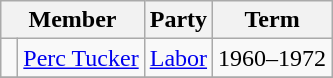<table class="wikitable">
<tr>
<th colspan=2>Member</th>
<th>Party</th>
<th>Term</th>
</tr>
<tr>
<td> </td>
<td><a href='#'>Perc Tucker</a></td>
<td><a href='#'>Labor</a></td>
<td>1960–1972</td>
</tr>
<tr>
</tr>
</table>
